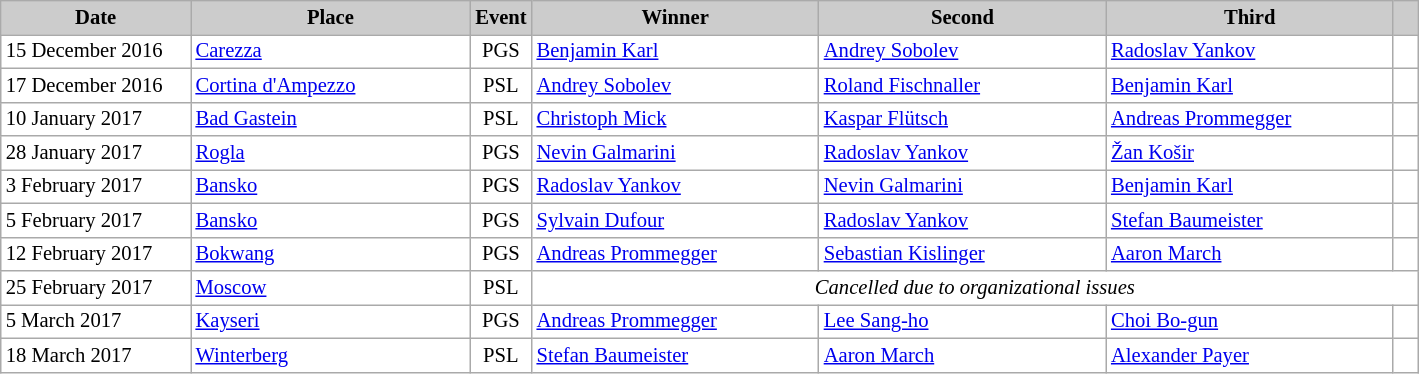<table class="wikitable plainrowheaders" style="background:#fff; font-size:86%; border:grey solid 1px; border-collapse:collapse;">
<tr style="background:#ccc; text-align:center;">
<th scope="col" style="background:#ccc; width:120px;">Date</th>
<th scope="col" style="background:#ccc; width:180px;">Place</th>
<th scope="col" style="background:#ccc; width:15px;">Event</th>
<th scope="col" style="background:#ccc; width:185px;">Winner</th>
<th scope="col" style="background:#ccc; width:185px;">Second</th>
<th scope="col" style="background:#ccc; width:185px;">Third</th>
<th scope="col" style="background:#ccc; width:10px;"></th>
</tr>
<tr>
<td>15 December 2016</td>
<td> <a href='#'>Carezza</a></td>
<td align=center>PGS</td>
<td> <a href='#'>Benjamin Karl</a></td>
<td> <a href='#'>Andrey Sobolev</a></td>
<td> <a href='#'>Radoslav Yankov</a></td>
<td></td>
</tr>
<tr>
<td>17 December 2016</td>
<td> <a href='#'>Cortina d'Ampezzo</a></td>
<td align=center>PSL</td>
<td> <a href='#'>Andrey Sobolev</a></td>
<td> <a href='#'>Roland Fischnaller</a></td>
<td> <a href='#'>Benjamin Karl</a></td>
<td></td>
</tr>
<tr>
<td>10 January 2017</td>
<td> <a href='#'>Bad Gastein</a></td>
<td align=center>PSL</td>
<td> <a href='#'>Christoph Mick</a></td>
<td> <a href='#'>Kaspar Flütsch</a></td>
<td> <a href='#'>Andreas Prommegger</a></td>
<td></td>
</tr>
<tr>
<td>28 January 2017</td>
<td> <a href='#'>Rogla</a></td>
<td align=center>PGS</td>
<td> <a href='#'>Nevin Galmarini</a></td>
<td> <a href='#'>Radoslav Yankov</a></td>
<td> <a href='#'>Žan Košir</a></td>
<td></td>
</tr>
<tr>
<td>3 February 2017</td>
<td> <a href='#'>Bansko</a></td>
<td align=center>PGS</td>
<td> <a href='#'>Radoslav Yankov</a></td>
<td> <a href='#'>Nevin Galmarini</a></td>
<td> <a href='#'>Benjamin Karl</a></td>
<td></td>
</tr>
<tr>
<td>5 February 2017</td>
<td> <a href='#'>Bansko</a></td>
<td align=center>PGS</td>
<td> <a href='#'>Sylvain Dufour</a></td>
<td> <a href='#'>Radoslav Yankov</a></td>
<td> <a href='#'>Stefan Baumeister</a></td>
<td></td>
</tr>
<tr>
<td>12 February 2017</td>
<td> <a href='#'>Bokwang</a></td>
<td align=center>PGS</td>
<td> <a href='#'>Andreas Prommegger</a></td>
<td> <a href='#'>Sebastian Kislinger</a></td>
<td> <a href='#'>Aaron March</a></td>
<td></td>
</tr>
<tr>
<td>25 February 2017</td>
<td> <a href='#'>Moscow</a></td>
<td align=center>PSL</td>
<td colspan=4 align=center><em>Cancelled due to organizational issues</em></td>
</tr>
<tr>
<td>5 March 2017</td>
<td> <a href='#'>Kayseri</a></td>
<td align=center>PGS</td>
<td> <a href='#'>Andreas Prommegger</a></td>
<td> <a href='#'>Lee Sang-ho</a></td>
<td> <a href='#'>Choi Bo-gun</a></td>
<td></td>
</tr>
<tr>
<td>18 March 2017</td>
<td> <a href='#'>Winterberg</a></td>
<td align=center>PSL</td>
<td> <a href='#'>Stefan Baumeister</a></td>
<td> <a href='#'>Aaron March</a></td>
<td> <a href='#'>Alexander Payer</a></td>
<td></td>
</tr>
</table>
